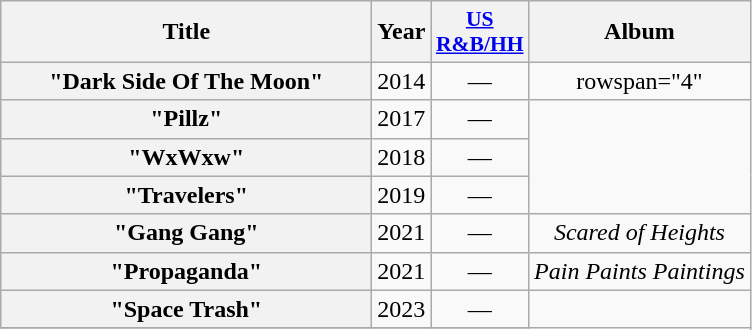<table class="wikitable plainrowheaders" style="text-align:center;">
<tr>
<th scope="col" style="width:15em;">Title</th>
<th scope="col">Year</th>
<th scope="col" style="width:3em;font-size:90%;"><a href='#'>US<br>R&B/HH</a></th>
<th scope="col">Album</th>
</tr>
<tr>
<th scope="row">"Dark Side Of The Moon"<br></th>
<td>2014</td>
<td>—</td>
<td>rowspan="4" </td>
</tr>
<tr>
<th scope="row">"Pillz"<br></th>
<td>2017</td>
<td>—</td>
</tr>
<tr>
<th scope="row">"WxWxw"<br></th>
<td>2018</td>
<td>—</td>
</tr>
<tr>
<th scope="row">"Travelers"<br></th>
<td>2019</td>
<td>—</td>
</tr>
<tr>
<th scope="row">"Gang Gang"<br></th>
<td>2021</td>
<td>—</td>
<td><em>Scared of Heights</em></td>
</tr>
<tr>
<th scope="row">"Propaganda" <br> </th>
<td>2021</td>
<td>—</td>
<td><em>Pain Paints Paintings</em></td>
</tr>
<tr>
<th scope="row">"Space Trash"<br></th>
<td>2023</td>
<td>—</td>
</tr>
<tr>
</tr>
</table>
